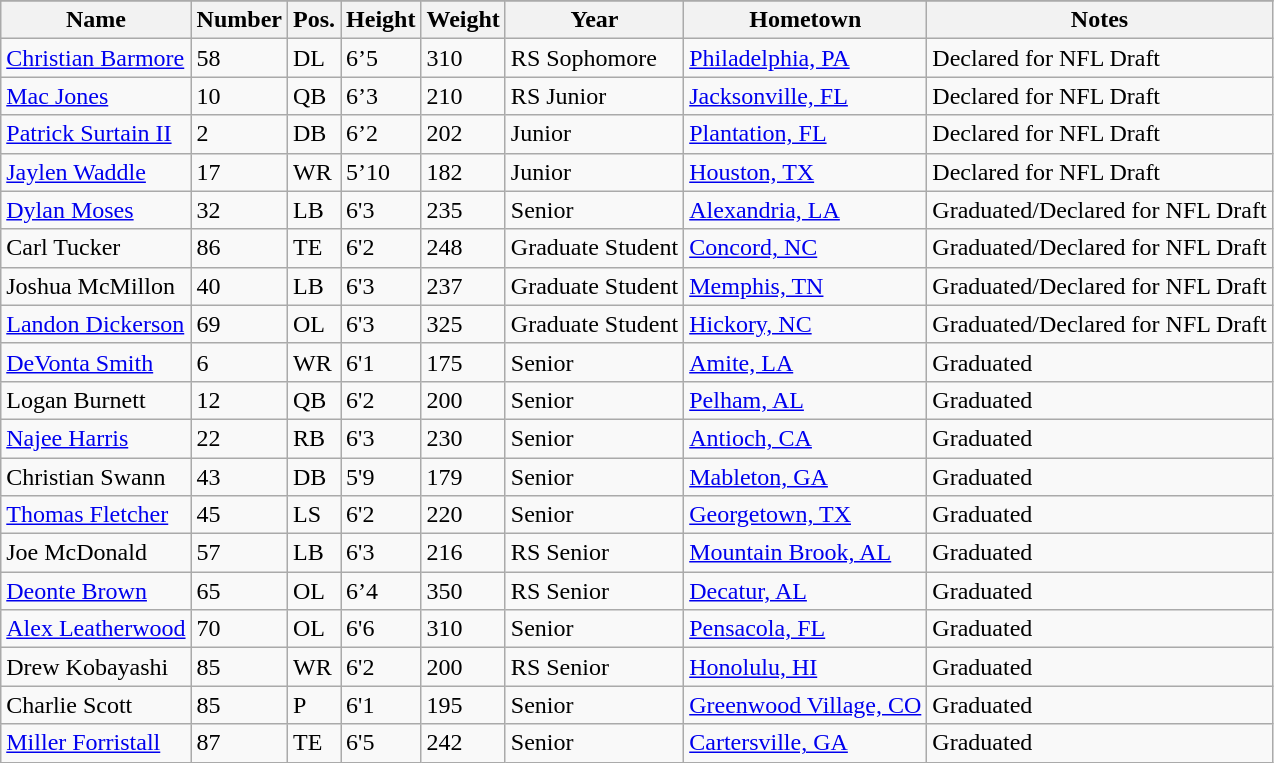<table class="wikitable sortable collapsible">
<tr>
</tr>
<tr>
<th>Name</th>
<th>Number</th>
<th>Pos.</th>
<th>Height</th>
<th>Weight</th>
<th>Year</th>
<th>Hometown</th>
<th class="unsortable">Notes</th>
</tr>
<tr>
<td><a href='#'>Christian Barmore</a></td>
<td>58</td>
<td>DL</td>
<td>6’5</td>
<td>310</td>
<td>RS Sophomore</td>
<td><a href='#'>Philadelphia, PA</a></td>
<td>Declared for NFL Draft</td>
</tr>
<tr>
<td><a href='#'>Mac Jones</a></td>
<td>10</td>
<td>QB</td>
<td>6’3</td>
<td>210</td>
<td>RS Junior</td>
<td><a href='#'>Jacksonville, FL</a></td>
<td>Declared for NFL Draft</td>
</tr>
<tr>
<td><a href='#'>Patrick Surtain II</a></td>
<td>2</td>
<td>DB</td>
<td>6’2</td>
<td>202</td>
<td>Junior</td>
<td><a href='#'>Plantation, FL</a></td>
<td>Declared for NFL Draft</td>
</tr>
<tr>
<td><a href='#'>Jaylen Waddle</a></td>
<td>17</td>
<td>WR</td>
<td>5’10</td>
<td>182</td>
<td>Junior</td>
<td><a href='#'>Houston, TX</a></td>
<td>Declared for NFL Draft</td>
</tr>
<tr>
<td><a href='#'>Dylan Moses</a></td>
<td>32</td>
<td>LB</td>
<td>6'3</td>
<td>235</td>
<td>Senior</td>
<td><a href='#'>Alexandria, LA</a></td>
<td>Graduated/Declared for NFL Draft</td>
</tr>
<tr>
<td>Carl Tucker</td>
<td>86</td>
<td>TE</td>
<td>6'2</td>
<td>248</td>
<td>Graduate Student</td>
<td><a href='#'>Concord, NC</a></td>
<td>Graduated/Declared for NFL Draft</td>
</tr>
<tr>
<td>Joshua McMillon</td>
<td>40</td>
<td>LB</td>
<td>6'3</td>
<td>237</td>
<td>Graduate Student</td>
<td><a href='#'>Memphis, TN</a></td>
<td>Graduated/Declared for NFL Draft</td>
</tr>
<tr>
<td><a href='#'>Landon Dickerson</a></td>
<td>69</td>
<td>OL</td>
<td>6'3</td>
<td>325</td>
<td>Graduate Student</td>
<td><a href='#'>Hickory, NC</a></td>
<td>Graduated/Declared for NFL Draft</td>
</tr>
<tr>
<td><a href='#'>DeVonta Smith</a></td>
<td>6</td>
<td>WR</td>
<td>6'1</td>
<td>175</td>
<td>Senior</td>
<td><a href='#'>Amite, LA</a></td>
<td>Graduated</td>
</tr>
<tr>
<td>Logan Burnett</td>
<td>12</td>
<td>QB</td>
<td>6'2</td>
<td>200</td>
<td>Senior</td>
<td><a href='#'>Pelham, AL</a></td>
<td>Graduated</td>
</tr>
<tr>
<td><a href='#'>Najee Harris</a></td>
<td>22</td>
<td>RB</td>
<td>6'3</td>
<td>230</td>
<td>Senior</td>
<td><a href='#'>Antioch, CA</a></td>
<td>Graduated</td>
</tr>
<tr>
<td>Christian Swann</td>
<td>43</td>
<td>DB</td>
<td>5'9</td>
<td>179</td>
<td>Senior</td>
<td><a href='#'>Mableton, GA</a></td>
<td>Graduated</td>
</tr>
<tr>
<td><a href='#'>Thomas Fletcher</a></td>
<td>45</td>
<td>LS</td>
<td>6'2</td>
<td>220</td>
<td>Senior</td>
<td><a href='#'>Georgetown, TX</a></td>
<td>Graduated</td>
</tr>
<tr>
<td>Joe McDonald</td>
<td>57</td>
<td>LB</td>
<td>6'3</td>
<td>216</td>
<td>RS Senior</td>
<td><a href='#'>Mountain Brook, AL</a></td>
<td>Graduated</td>
</tr>
<tr>
<td><a href='#'>Deonte Brown</a></td>
<td>65</td>
<td>OL</td>
<td>6’4</td>
<td>350</td>
<td>RS Senior</td>
<td><a href='#'>Decatur, AL</a></td>
<td>Graduated</td>
</tr>
<tr>
<td><a href='#'>Alex Leatherwood</a></td>
<td>70</td>
<td>OL</td>
<td>6'6</td>
<td>310</td>
<td>Senior</td>
<td><a href='#'>Pensacola, FL</a></td>
<td>Graduated</td>
</tr>
<tr>
<td>Drew Kobayashi</td>
<td>85</td>
<td>WR</td>
<td>6'2</td>
<td>200</td>
<td>RS Senior</td>
<td><a href='#'>Honolulu, HI</a></td>
<td>Graduated</td>
</tr>
<tr>
<td>Charlie Scott</td>
<td>85</td>
<td>P</td>
<td>6'1</td>
<td>195</td>
<td>Senior</td>
<td><a href='#'>Greenwood Village, CO</a></td>
<td>Graduated</td>
</tr>
<tr>
<td><a href='#'>Miller Forristall</a></td>
<td>87</td>
<td>TE</td>
<td>6'5</td>
<td>242</td>
<td>Senior</td>
<td><a href='#'>Cartersville, GA</a></td>
<td>Graduated</td>
</tr>
</table>
